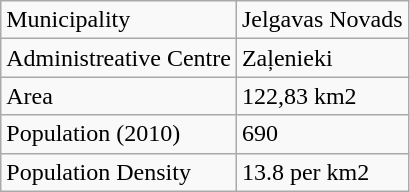<table class="wikitable">
<tr>
<td>Municipality</td>
<td>Jelgavas Novads</td>
</tr>
<tr>
<td>Administreative Centre</td>
<td>Zaļenieki</td>
</tr>
<tr>
<td>Area</td>
<td>122,83 km2</td>
</tr>
<tr>
<td>Population (2010)</td>
<td>690</td>
</tr>
<tr>
<td>Population Density</td>
<td>13.8  per km2</td>
</tr>
</table>
